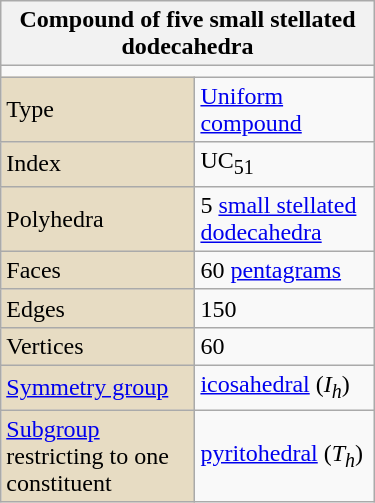<table class="wikitable" style="float:right; margin-left:8px; width:250px">
<tr>
<th bgcolor=#e7dcc3 colspan=2>Compound of five small stellated dodecahedra</th>
</tr>
<tr>
<td align=center colspan=2></td>
</tr>
<tr>
<td bgcolor=#e7dcc3>Type</td>
<td><a href='#'>Uniform compound</a></td>
</tr>
<tr>
<td bgcolor=#e7dcc3>Index</td>
<td>UC<sub>51</sub></td>
</tr>
<tr>
<td bgcolor=#e7dcc3>Polyhedra</td>
<td>5 <a href='#'>small stellated dodecahedra</a></td>
</tr>
<tr>
<td bgcolor=#e7dcc3>Faces</td>
<td>60 <a href='#'>pentagrams</a></td>
</tr>
<tr>
<td bgcolor=#e7dcc3>Edges</td>
<td>150</td>
</tr>
<tr>
<td bgcolor=#e7dcc3>Vertices</td>
<td>60</td>
</tr>
<tr>
<td bgcolor=#e7dcc3><a href='#'>Symmetry group</a></td>
<td><a href='#'>icosahedral</a> (<em>I<sub>h</sub></em>)</td>
</tr>
<tr>
<td bgcolor=#e7dcc3><a href='#'>Subgroup</a> restricting to one constituent</td>
<td><a href='#'>pyritohedral</a> (<em>T<sub>h</sub></em>)</td>
</tr>
</table>
